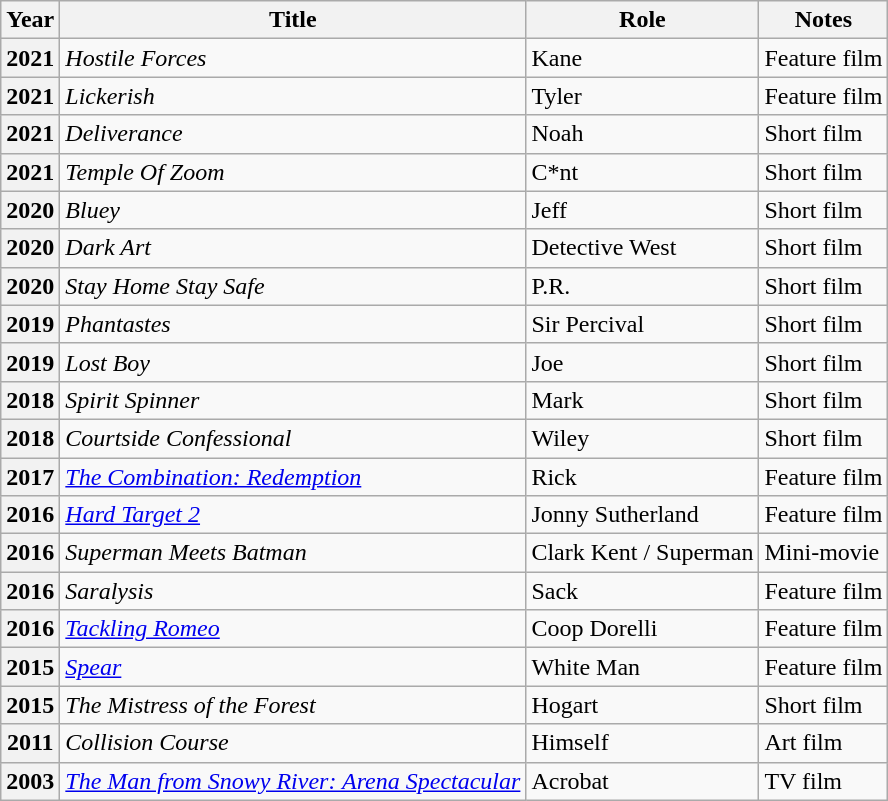<table class="wikitable sortable plainrowheaders">
<tr>
<th scope="col">Year</th>
<th scope="col" class="unsortable">Title</th>
<th scope="col" class="unsortable">Role</th>
<th scope="col" class="unsortable">Notes</th>
</tr>
<tr>
<th scope="row">2021</th>
<td><em>Hostile Forces</em> </td>
<td>Kane</td>
<td>Feature film</td>
</tr>
<tr>
<th scope="row">2021</th>
<td><em>Lickerish</em> </td>
<td>Tyler</td>
<td>Feature film</td>
</tr>
<tr>
<th scope="row">2021</th>
<td><em>Deliverance</em> </td>
<td>Noah</td>
<td>Short film</td>
</tr>
<tr>
<th scope="row">2021</th>
<td><em>Temple Of Zoom</em></td>
<td>C*nt</td>
<td>Short film</td>
</tr>
<tr>
<th scope="row">2020</th>
<td><em>Bluey</em></td>
<td>Jeff</td>
<td>Short film</td>
</tr>
<tr>
<th scope="row">2020</th>
<td><em>Dark Art</em> </td>
<td>Detective West</td>
<td>Short film</td>
</tr>
<tr>
<th scope="row">2020</th>
<td><em>Stay Home Stay Safe</em></td>
<td>P.R.</td>
<td>Short film</td>
</tr>
<tr>
<th scope="row">2019</th>
<td><em>Phantastes</em> </td>
<td>Sir Percival</td>
<td>Short film</td>
</tr>
<tr>
<th scope="row">2019</th>
<td><em>Lost Boy</em></td>
<td>Joe</td>
<td>Short film</td>
</tr>
<tr>
<th scope="row">2018</th>
<td><em>Spirit Spinner</em> </td>
<td>Mark</td>
<td>Short film</td>
</tr>
<tr>
<th scope="row">2018</th>
<td><em>Courtside Confessional</em></td>
<td>Wiley</td>
<td>Short film</td>
</tr>
<tr>
<th scope="row">2017</th>
<td><em><a href='#'>The Combination: Redemption</a></em></td>
<td>Rick</td>
<td>Feature film</td>
</tr>
<tr>
<th scope="row">2016</th>
<td><em><a href='#'>Hard Target 2</a></em></td>
<td>Jonny Sutherland</td>
<td>Feature film</td>
</tr>
<tr>
<th scope="row">2016</th>
<td><em>Superman Meets Batman</em></td>
<td>Clark Kent / Superman</td>
<td>Mini-movie</td>
</tr>
<tr>
<th scope="row">2016</th>
<td><em>Saralysis</em> </td>
<td>Sack</td>
<td>Feature film</td>
</tr>
<tr>
<th scope="row">2016</th>
<td><em><a href='#'>Tackling Romeo</a></em> </td>
<td>Coop Dorelli</td>
<td>Feature film</td>
</tr>
<tr>
<th scope="row">2015</th>
<td><em><a href='#'>Spear</a></em></td>
<td>White Man</td>
<td>Feature film</td>
</tr>
<tr>
<th scope="row">2015</th>
<td><em>The Mistress of the Forest</em></td>
<td>Hogart</td>
<td>Short film</td>
</tr>
<tr>
<th scope="row">2011</th>
<td><em>Collision Course</em></td>
<td>Himself</td>
<td>Art film</td>
</tr>
<tr>
<th scope="row">2003</th>
<td><em><a href='#'>The Man from Snowy River: Arena Spectacular</a></em></td>
<td>Acrobat</td>
<td>TV film</td>
</tr>
</table>
